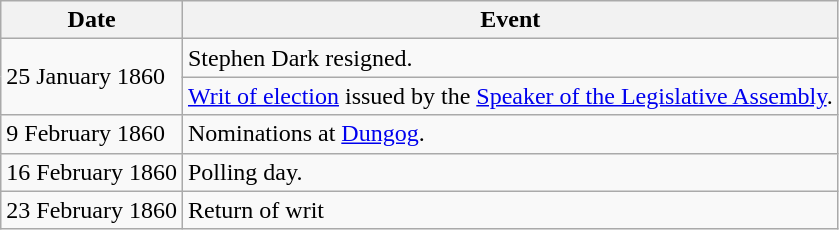<table class="wikitable">
<tr>
<th>Date</th>
<th>Event</th>
</tr>
<tr>
<td rowspan="2">25 January 1860</td>
<td>Stephen Dark resigned.</td>
</tr>
<tr>
<td><a href='#'>Writ of election</a> issued by the <a href='#'>Speaker of the Legislative Assembly</a>.</td>
</tr>
<tr>
<td>9 February 1860</td>
<td>Nominations at <a href='#'>Dungog</a>.</td>
</tr>
<tr>
<td>16 February 1860</td>
<td>Polling day.</td>
</tr>
<tr>
<td>23 February 1860</td>
<td>Return of writ</td>
</tr>
</table>
